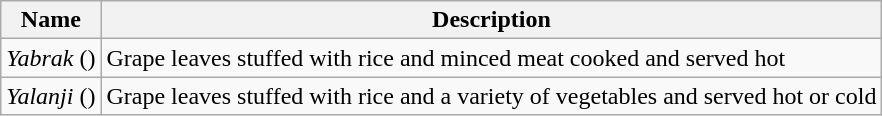<table class="wikitable">
<tr>
<th>Name</th>
<th>Description</th>
</tr>
<tr>
<td><em>Yabrak</em> ()</td>
<td>Grape leaves stuffed with rice and minced meat cooked and served hot</td>
</tr>
<tr>
<td><em>Yalanji</em> ()</td>
<td>Grape leaves stuffed with rice and a variety of vegetables and served hot or cold</td>
</tr>
</table>
